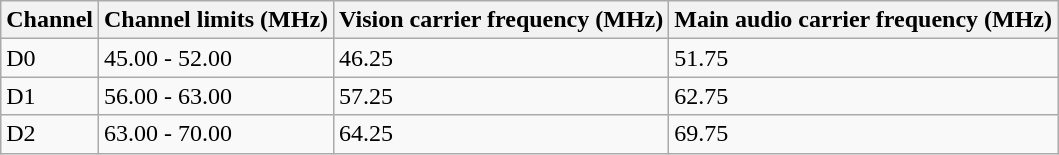<table class="wikitable">
<tr>
<th>Channel</th>
<th>Channel limits (MHz)</th>
<th>Vision carrier frequency (MHz)</th>
<th>Main audio carrier frequency (MHz)</th>
</tr>
<tr>
<td>D0</td>
<td>45.00 - 52.00</td>
<td>46.25</td>
<td>51.75</td>
</tr>
<tr>
<td>D1</td>
<td>56.00 - 63.00</td>
<td>57.25</td>
<td>62.75</td>
</tr>
<tr>
<td>D2</td>
<td>63.00 - 70.00</td>
<td>64.25</td>
<td>69.75</td>
</tr>
</table>
